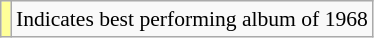<table class="wikitable" style="font-size:90%;">
<tr>
<td style="background-color:#FFFF99"></td>
<td>Indicates best performing album of 1968</td>
</tr>
</table>
